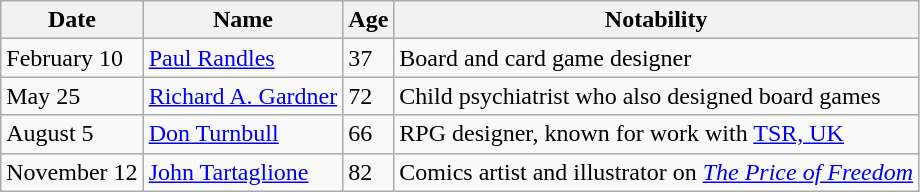<table class="wikitable">
<tr>
<th>Date</th>
<th>Name</th>
<th>Age</th>
<th>Notability</th>
</tr>
<tr>
<td>February 10</td>
<td><a href='#'>Paul Randles</a></td>
<td>37</td>
<td>Board and card game designer</td>
</tr>
<tr>
<td>May 25</td>
<td><a href='#'>Richard A. Gardner</a></td>
<td>72</td>
<td>Child psychiatrist who also designed board games</td>
</tr>
<tr>
<td>August 5</td>
<td><a href='#'>Don Turnbull</a></td>
<td>66</td>
<td>RPG designer, known for work with <a href='#'>TSR, UK</a></td>
</tr>
<tr>
<td>November 12</td>
<td><a href='#'>John Tartaglione</a></td>
<td>82</td>
<td>Comics artist and illustrator on <em><a href='#'>The Price of Freedom</a></em></td>
</tr>
</table>
